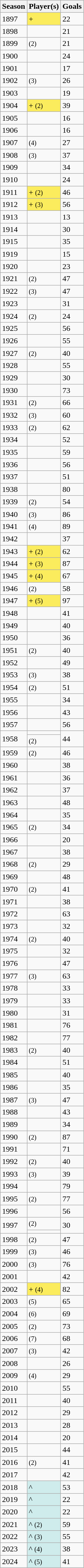<table class="wikitable sortable">
<tr>
<th>Season</th>
<th>Player(s)</th>
<th>Goals</th>
</tr>
<tr>
<td>1897</td>
<td style="background:#FBEC5D">+</td>
<td>22</td>
</tr>
<tr>
<td>1898</td>
<td></td>
<td>21</td>
</tr>
<tr>
<td>1899</td>
<td> <small>(2)</small></td>
<td>21</td>
</tr>
<tr>
<td>1900</td>
<td></td>
<td>24</td>
</tr>
<tr>
<td>1901</td>
<td></td>
<td>17</td>
</tr>
<tr>
<td>1902</td>
<td> <small>(3)</small></td>
<td>26</td>
</tr>
<tr>
<td>1903</td>
<td></td>
<td>19</td>
</tr>
<tr>
<td>1904</td>
<td style="background:#FBEC5D">+ <small>(2)</small></td>
<td>39</td>
</tr>
<tr>
<td>1905</td>
<td></td>
<td>16</td>
</tr>
<tr>
<td>1906</td>
<td></td>
<td>16</td>
</tr>
<tr>
<td>1907</td>
<td> <small>(4)</small></td>
<td>27</td>
</tr>
<tr>
<td>1908</td>
<td> <small>(3)</small></td>
<td>37</td>
</tr>
<tr>
<td>1909</td>
<td></td>
<td>34</td>
</tr>
<tr>
<td>1910</td>
<td></td>
<td>24</td>
</tr>
<tr>
<td>1911</td>
<td style="background:#FBEC5D">+ <small>(2)</small></td>
<td>46</td>
</tr>
<tr>
<td>1912</td>
<td style="background:#FBEC5D">+ <small>(3)</small></td>
<td>56</td>
</tr>
<tr>
<td>1913</td>
<td></td>
<td>13</td>
</tr>
<tr>
<td>1914</td>
<td></td>
<td>30</td>
</tr>
<tr>
<td>1915</td>
<td></td>
<td>35</td>
</tr>
<tr>
<td>1919</td>
<td></td>
<td>15</td>
</tr>
<tr>
<td>1920</td>
<td></td>
<td>23</td>
</tr>
<tr>
<td>1921</td>
<td> <small>(2)</small></td>
<td>47</td>
</tr>
<tr>
<td>1922</td>
<td> <small>(3)</small></td>
<td>47</td>
</tr>
<tr>
<td>1923</td>
<td></td>
<td>31</td>
</tr>
<tr>
<td>1924</td>
<td> <small>(2)</small></td>
<td>24</td>
</tr>
<tr>
<td>1925</td>
<td></td>
<td>56</td>
</tr>
<tr>
<td>1926</td>
<td></td>
<td>55</td>
</tr>
<tr>
<td>1927</td>
<td> <small>(2)</small></td>
<td>40</td>
</tr>
<tr>
<td>1928</td>
<td></td>
<td>55</td>
</tr>
<tr>
<td>1929</td>
<td></td>
<td>30</td>
</tr>
<tr>
<td>1930</td>
<td></td>
<td>73</td>
</tr>
<tr>
<td>1931</td>
<td> <small>(2)</small></td>
<td>66</td>
</tr>
<tr>
<td>1932</td>
<td> <small>(3)</small></td>
<td>60</td>
</tr>
<tr>
<td>1933</td>
<td> <small>(2)</small></td>
<td>62</td>
</tr>
<tr>
<td>1934</td>
<td></td>
<td>52</td>
</tr>
<tr>
<td>1935</td>
<td></td>
<td>59</td>
</tr>
<tr>
<td>1936</td>
<td></td>
<td>56</td>
</tr>
<tr>
<td>1937</td>
<td></td>
<td>51</td>
</tr>
<tr>
<td>1938</td>
<td></td>
<td>80</td>
</tr>
<tr>
<td>1939</td>
<td> <small>(2)</small></td>
<td>54</td>
</tr>
<tr>
<td>1940</td>
<td> <small>(3)</small></td>
<td>86</td>
</tr>
<tr>
<td>1941</td>
<td> <small>(4)</small></td>
<td>89</td>
</tr>
<tr>
<td>1942</td>
<td></td>
<td>37</td>
</tr>
<tr>
<td>1943</td>
<td style="background:#FBEC5D">+ <small>(2)</small></td>
<td>62</td>
</tr>
<tr>
<td>1944</td>
<td style="background:#FBEC5D">+ <small>(3)</small></td>
<td>87</td>
</tr>
<tr>
<td>1945</td>
<td style="background:#FBEC5D">+ <small>(4)</small></td>
<td>67</td>
</tr>
<tr>
<td>1946</td>
<td> <small>(2)</small></td>
<td>58</td>
</tr>
<tr>
<td>1947</td>
<td style="background:#FBEC5D">+ <small>(5)</small></td>
<td>97</td>
</tr>
<tr>
<td>1948</td>
<td></td>
<td>41</td>
</tr>
<tr>
<td>1949</td>
<td></td>
<td>40</td>
</tr>
<tr>
<td>1950</td>
<td></td>
<td>36</td>
</tr>
<tr>
<td>1951</td>
<td> <small>(2)</small></td>
<td>40</td>
</tr>
<tr>
<td>1952</td>
<td></td>
<td>49</td>
</tr>
<tr>
<td>1953</td>
<td> <small>(3)</small></td>
<td>38</td>
</tr>
<tr>
<td>1954</td>
<td> <small>(2)</small></td>
<td>51</td>
</tr>
<tr>
<td>1955</td>
<td></td>
<td>34</td>
</tr>
<tr>
<td>1956</td>
<td></td>
<td>43</td>
</tr>
<tr>
<td>1957</td>
<td></td>
<td>56</td>
</tr>
<tr>
<td rowspan=2>1958</td>
<td></td>
<td rowspan=2>44</td>
</tr>
<tr>
<td> <small>(2)</small></td>
</tr>
<tr>
<td>1959</td>
<td> <small>(2)</small></td>
<td>46</td>
</tr>
<tr>
<td>1960</td>
<td></td>
<td>38</td>
</tr>
<tr>
<td>1961</td>
<td></td>
<td>36</td>
</tr>
<tr>
<td>1962</td>
<td></td>
<td>37</td>
</tr>
<tr>
<td>1963</td>
<td></td>
<td>48</td>
</tr>
<tr>
<td>1964</td>
<td></td>
<td>35</td>
</tr>
<tr>
<td>1965</td>
<td> <small>(2)</small></td>
<td>34</td>
</tr>
<tr>
<td>1966</td>
<td></td>
<td>20</td>
</tr>
<tr>
<td>1967</td>
<td></td>
<td>38</td>
</tr>
<tr>
<td>1968</td>
<td> <small>(2)</small></td>
<td>29</td>
</tr>
<tr>
<td>1969</td>
<td></td>
<td>48</td>
</tr>
<tr>
<td>1970</td>
<td> <small>(2)</small></td>
<td>41</td>
</tr>
<tr>
<td>1971</td>
<td></td>
<td>38</td>
</tr>
<tr>
<td>1972</td>
<td></td>
<td>63</td>
</tr>
<tr>
<td>1973</td>
<td></td>
<td>32</td>
</tr>
<tr>
<td>1974</td>
<td> <small>(2)</small></td>
<td>40</td>
</tr>
<tr>
<td>1975</td>
<td></td>
<td>32</td>
</tr>
<tr>
<td>1976</td>
<td></td>
<td>47</td>
</tr>
<tr>
<td>1977</td>
<td> <small>(3)</small></td>
<td>63</td>
</tr>
<tr>
<td>1978</td>
<td></td>
<td>33</td>
</tr>
<tr>
<td>1979</td>
<td></td>
<td>33</td>
</tr>
<tr>
<td>1980</td>
<td></td>
<td>31</td>
</tr>
<tr>
<td>1981</td>
<td></td>
<td>76</td>
</tr>
<tr>
<td>1982</td>
<td></td>
<td>77</td>
</tr>
<tr>
<td>1983</td>
<td> <small>(2)</small></td>
<td>40</td>
</tr>
<tr>
<td>1984</td>
<td></td>
<td>51</td>
</tr>
<tr>
<td>1985</td>
<td></td>
<td>40</td>
</tr>
<tr>
<td>1986</td>
<td></td>
<td>35</td>
</tr>
<tr>
<td>1987</td>
<td> <small>(3)</small></td>
<td>47</td>
</tr>
<tr>
<td>1988</td>
<td></td>
<td>43</td>
</tr>
<tr>
<td>1989</td>
<td></td>
<td>34</td>
</tr>
<tr>
<td>1990</td>
<td> <small>(2)</small></td>
<td>87</td>
</tr>
<tr>
<td>1991</td>
<td></td>
<td>71</td>
</tr>
<tr>
<td>1992</td>
<td> <small>(2)</small></td>
<td>40</td>
</tr>
<tr>
<td>1993</td>
<td> <small>(3)</small></td>
<td>39</td>
</tr>
<tr>
<td>1994</td>
<td></td>
<td>79</td>
</tr>
<tr>
<td>1995</td>
<td> <small>(2)</small></td>
<td>77</td>
</tr>
<tr>
<td>1996</td>
<td></td>
<td>56</td>
</tr>
<tr>
<td rowspan=2>1997</td>
<td> <small>(2)</small></td>
<td rowspan=2>30</td>
</tr>
<tr>
<td></td>
</tr>
<tr>
<td>1998</td>
<td> <small>(2)</small></td>
<td>47</td>
</tr>
<tr>
<td>1999</td>
<td> <small>(3)</small></td>
<td>46</td>
</tr>
<tr>
<td>2000</td>
<td> <small>(3)</small></td>
<td>76</td>
</tr>
<tr>
<td>2001</td>
<td></td>
<td>42</td>
</tr>
<tr>
<td>2002</td>
<td style="background:#FBEC5D">+ <small>(4)</small></td>
<td>82</td>
</tr>
<tr>
<td>2003</td>
<td> <small>(5)</small></td>
<td>65</td>
</tr>
<tr>
<td>2004</td>
<td> <small>(6)</small></td>
<td>69</td>
</tr>
<tr>
<td>2005</td>
<td> <small>(2)</small></td>
<td>73</td>
</tr>
<tr>
<td>2006</td>
<td> <small>(7)</small></td>
<td>68</td>
</tr>
<tr>
<td>2007</td>
<td> <small>(3)</small></td>
<td>42</td>
</tr>
<tr>
<td>2008</td>
<td></td>
<td>26</td>
</tr>
<tr>
<td>2009</td>
<td> <small>(4)</small></td>
<td>29</td>
</tr>
<tr>
<td>2010</td>
<td></td>
<td>55</td>
</tr>
<tr>
<td>2011</td>
<td></td>
<td>40</td>
</tr>
<tr>
<td>2012</td>
<td></td>
<td>29</td>
</tr>
<tr>
<td>2013</td>
<td></td>
<td>28</td>
</tr>
<tr>
<td>2014</td>
<td></td>
<td>20</td>
</tr>
<tr>
<td>2015</td>
<td></td>
<td>44</td>
</tr>
<tr>
<td>2016</td>
<td> <small>(2)</small></td>
<td>41</td>
</tr>
<tr>
<td>2017</td>
<td></td>
<td>42</td>
</tr>
<tr>
<td>2018</td>
<td style="background:#CFECEC">^</td>
<td>53</td>
</tr>
<tr>
<td>2019</td>
<td style="background:#CFECEC">^</td>
<td>22</td>
</tr>
<tr>
<td>2020</td>
<td style="background:#CFECEC">^</td>
<td>22</td>
</tr>
<tr>
<td>2021</td>
<td style="background:#CFECEC">^ <small>(2)</small></td>
<td>59</td>
</tr>
<tr>
<td>2022</td>
<td style="background:#CFECEC">^ <small>(3)</small></td>
<td>55</td>
</tr>
<tr>
<td>2023</td>
<td style="background:#CFECEC">^ <small>(4)</small></td>
<td>38</td>
</tr>
<tr>
<td>2024</td>
<td style="background:#CFECEC">^ <small>(5)</small></td>
<td>41</td>
</tr>
</table>
